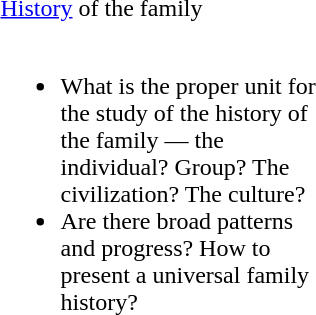<table class="toccolours" style="float:right; margin:0 0 1em 1em; width:222px; text-align:left; clear:right;">
<tr>
<td><div> <a href='#'>History</a> of the family </div><br><ul><li>What is the proper unit for the study of the history of the family — the individual? Group? The civilization? The culture?</li><li>Are there broad patterns and progress? How to present a universal family history?</li></ul></td>
</tr>
</table>
